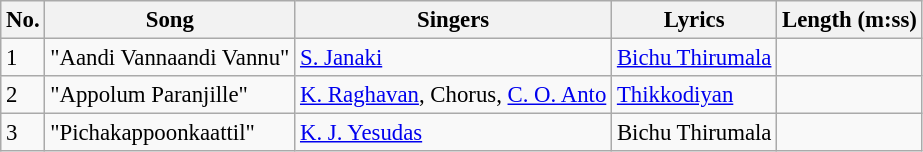<table class="wikitable" style="font-size:95%;">
<tr>
<th>No.</th>
<th>Song</th>
<th>Singers</th>
<th>Lyrics</th>
<th>Length (m:ss)</th>
</tr>
<tr>
<td>1</td>
<td>"Aandi Vannaandi Vannu"</td>
<td><a href='#'>S. Janaki</a></td>
<td><a href='#'>Bichu Thirumala</a></td>
<td></td>
</tr>
<tr>
<td>2</td>
<td>"Appolum Paranjille"</td>
<td><a href='#'>K. Raghavan</a>, Chorus, <a href='#'>C. O. Anto</a></td>
<td><a href='#'>Thikkodiyan</a></td>
<td></td>
</tr>
<tr>
<td>3</td>
<td>"Pichakappoonkaattil"</td>
<td><a href='#'>K. J. Yesudas</a></td>
<td>Bichu Thirumala</td>
<td></td>
</tr>
</table>
